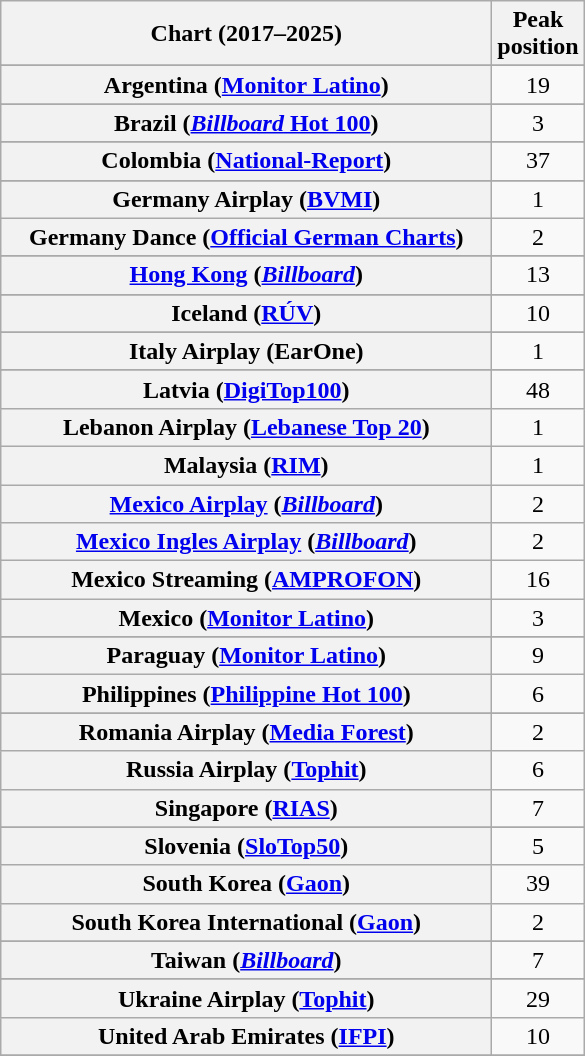<table class="wikitable sortable plainrowheaders" style="text-align:center">
<tr>
<th scope="col" style="width:20em;">Chart (2017–2025)</th>
<th scope="col">Peak<br>position</th>
</tr>
<tr>
</tr>
<tr>
<th scope="row">Argentina (<a href='#'>Monitor Latino</a>)</th>
<td>19</td>
</tr>
<tr>
</tr>
<tr>
</tr>
<tr>
</tr>
<tr>
</tr>
<tr>
<th scope="row">Brazil (<a href='#'><em>Billboard</em> Hot 100</a>)</th>
<td>3</td>
</tr>
<tr>
</tr>
<tr>
<th scope="row">Colombia (<a href='#'>National-Report</a>)</th>
<td>37</td>
</tr>
<tr>
</tr>
<tr>
</tr>
<tr>
</tr>
<tr>
</tr>
<tr>
</tr>
<tr>
</tr>
<tr>
<th scope="row">Germany Airplay (<a href='#'>BVMI</a>)</th>
<td>1</td>
</tr>
<tr>
<th scope="row">Germany Dance (<a href='#'>Official German Charts</a>)</th>
<td>2</td>
</tr>
<tr>
</tr>
<tr>
<th scope="row"><a href='#'>Hong Kong</a> (<em><a href='#'>Billboard</a></em>)</th>
<td>13</td>
</tr>
<tr>
</tr>
<tr>
</tr>
<tr>
</tr>
<tr>
<th scope="row">Iceland (<a href='#'>RÚV</a>)</th>
<td>10</td>
</tr>
<tr>
</tr>
<tr>
</tr>
<tr>
<th scope="row">Italy Airplay (EarOne)</th>
<td>1</td>
</tr>
<tr>
</tr>
<tr>
<th scope="row">Latvia (<a href='#'>DigiTop100</a>)</th>
<td>48</td>
</tr>
<tr>
<th scope="row">Lebanon Airplay (<a href='#'>Lebanese Top 20</a>)</th>
<td>1</td>
</tr>
<tr>
<th scope="row">Malaysia (<a href='#'>RIM</a>)</th>
<td>1</td>
</tr>
<tr>
<th scope="row"><a href='#'>Mexico Airplay</a> (<em><a href='#'>Billboard</a></em>)</th>
<td>2</td>
</tr>
<tr>
<th scope="row"><a href='#'>Mexico Ingles Airplay</a> (<em><a href='#'>Billboard</a></em>)</th>
<td>2</td>
</tr>
<tr>
<th scope="row">Mexico Streaming (<a href='#'>AMPROFON</a>)</th>
<td>16</td>
</tr>
<tr>
<th scope="row">Mexico (<a href='#'>Monitor Latino</a>)</th>
<td>3</td>
</tr>
<tr>
</tr>
<tr>
</tr>
<tr>
</tr>
<tr>
</tr>
<tr>
<th scope="row">Paraguay (<a href='#'>Monitor Latino</a>)</th>
<td>9</td>
</tr>
<tr>
<th scope="row">Philippines (<a href='#'>Philippine Hot 100</a>)</th>
<td>6</td>
</tr>
<tr>
</tr>
<tr>
</tr>
<tr>
<th scope="row">Romania Airplay (<a href='#'>Media Forest</a>)</th>
<td>2</td>
</tr>
<tr>
<th scope="row">Russia Airplay (<a href='#'>Tophit</a>)</th>
<td>6</td>
</tr>
<tr>
<th scope="row">Singapore (<a href='#'>RIAS</a>)</th>
<td>7</td>
</tr>
<tr>
</tr>
<tr>
</tr>
<tr>
<th scope="row">Slovenia (<a href='#'>SloTop50</a>)</th>
<td>5</td>
</tr>
<tr>
<th scope="row">South Korea (<a href='#'>Gaon</a>)</th>
<td>39</td>
</tr>
<tr>
<th scope="row">South Korea International (<a href='#'>Gaon</a>)</th>
<td>2</td>
</tr>
<tr>
</tr>
<tr>
</tr>
<tr>
</tr>
<tr>
<th scope="row">Taiwan (<em><a href='#'>Billboard</a></em>)</th>
<td>7</td>
</tr>
<tr>
</tr>
<tr>
</tr>
<tr>
<th scope="row">Ukraine Airplay (<a href='#'>Tophit</a>)</th>
<td>29</td>
</tr>
<tr>
<th scope="row">United Arab Emirates (<a href='#'>IFPI</a>)</th>
<td>10</td>
</tr>
<tr>
</tr>
<tr>
</tr>
<tr>
</tr>
<tr>
</tr>
<tr>
</tr>
<tr>
</tr>
<tr>
</tr>
<tr>
</tr>
</table>
